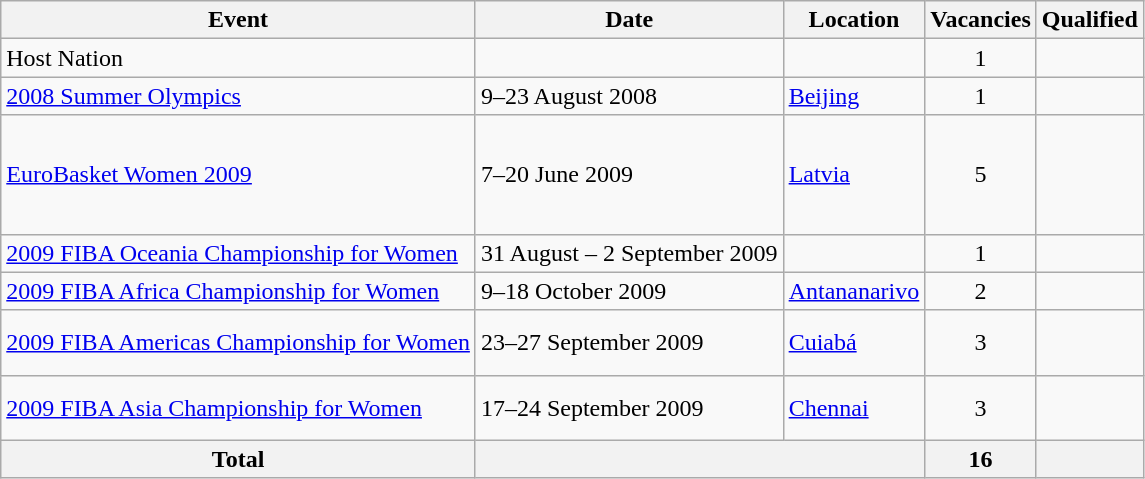<table class="wikitable">
<tr>
<th>Event</th>
<th>Date</th>
<th>Location</th>
<th>Vacancies</th>
<th>Qualified</th>
</tr>
<tr>
<td>Host Nation</td>
<td></td>
<td></td>
<td align=center>1</td>
<td></td>
</tr>
<tr>
<td><a href='#'>2008 Summer Olympics</a></td>
<td>9–23 August 2008</td>
<td> <a href='#'>Beijing</a></td>
<td align=center>1</td>
<td></td>
</tr>
<tr>
<td><a href='#'>EuroBasket Women 2009</a></td>
<td>7–20 June 2009</td>
<td> <a href='#'>Latvia</a></td>
<td align=center>5</td>
<td><br><br><br><br></td>
</tr>
<tr>
<td><a href='#'>2009 FIBA Oceania Championship for Women</a></td>
<td>31 August – 2 September 2009</td>
<td><br></td>
<td align=center>1</td>
<td></td>
</tr>
<tr>
<td><a href='#'>2009 FIBA Africa Championship for Women</a></td>
<td>9–18 October 2009</td>
<td> <a href='#'>Antananarivo</a></td>
<td align=center>2</td>
<td><br></td>
</tr>
<tr>
<td><a href='#'>2009 FIBA Americas Championship for Women</a></td>
<td>23–27 September 2009</td>
<td> <a href='#'>Cuiabá</a></td>
<td align=center>3</td>
<td><br><br></td>
</tr>
<tr>
<td><a href='#'>2009 FIBA Asia Championship for Women</a></td>
<td>17–24 September 2009</td>
<td> <a href='#'>Chennai</a></td>
<td align=center>3</td>
<td><br><br></td>
</tr>
<tr>
<th>Total</th>
<th colspan="2"></th>
<th>16</th>
<th></th>
</tr>
</table>
